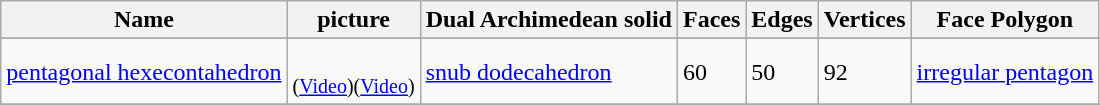<table class=wikitable>
<tr>
<th>Name</th>
<th>picture</th>
<th>Dual Archimedean solid</th>
<th>Faces</th>
<th>Edges</th>
<th>Vertices</th>
<th>Face Polygon</th>
</tr>
<tr>
</tr>
<tr>
<td><a href='#'>pentagonal hexecontahedron</a></td>
<td><br><small>(<a href='#'>Video</a>)(<a href='#'>Video</a>)</small></td>
<td><a href='#'>snub dodecahedron</a></td>
<td>60</td>
<td>50</td>
<td>92</td>
<td><a href='#'>irregular pentagon</a></td>
</tr>
<tr>
</tr>
</table>
